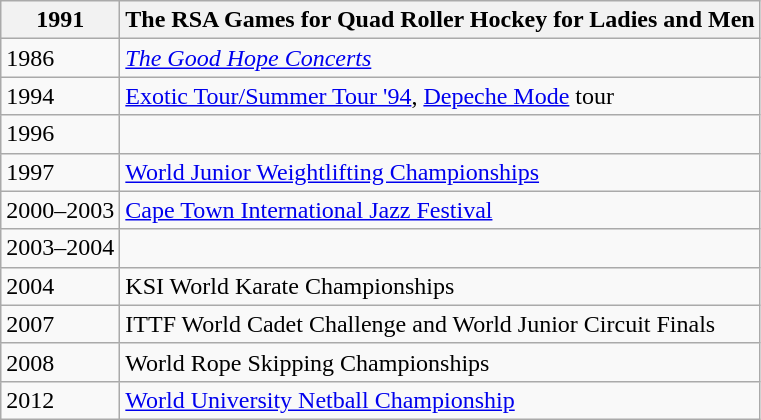<table class="wikitable">
<tr>
<th>1991</th>
<th>The RSA Games for Quad Roller Hockey for Ladies and Men</th>
</tr>
<tr>
<td>1986</td>
<td><em><a href='#'>The Good Hope Concerts</a></em></td>
</tr>
<tr>
<td>1994</td>
<td><a href='#'>Exotic Tour/Summer Tour '94</a>, <a href='#'>Depeche Mode</a> tour</td>
</tr>
<tr>
<td>1996</td>
<td></td>
</tr>
<tr>
<td>1997</td>
<td><a href='#'>World Junior Weightlifting Championships</a></td>
</tr>
<tr>
<td>2000–2003</td>
<td><a href='#'>Cape Town International Jazz Festival</a></td>
</tr>
<tr>
<td>2003–2004</td>
<td></td>
</tr>
<tr>
<td>2004</td>
<td>KSI World Karate Championships</td>
</tr>
<tr>
<td>2007</td>
<td>ITTF World Cadet Challenge and World Junior Circuit Finals</td>
</tr>
<tr>
<td>2008</td>
<td>World Rope Skipping Championships</td>
</tr>
<tr>
<td>2012</td>
<td><a href='#'>World University Netball Championship</a></td>
</tr>
</table>
